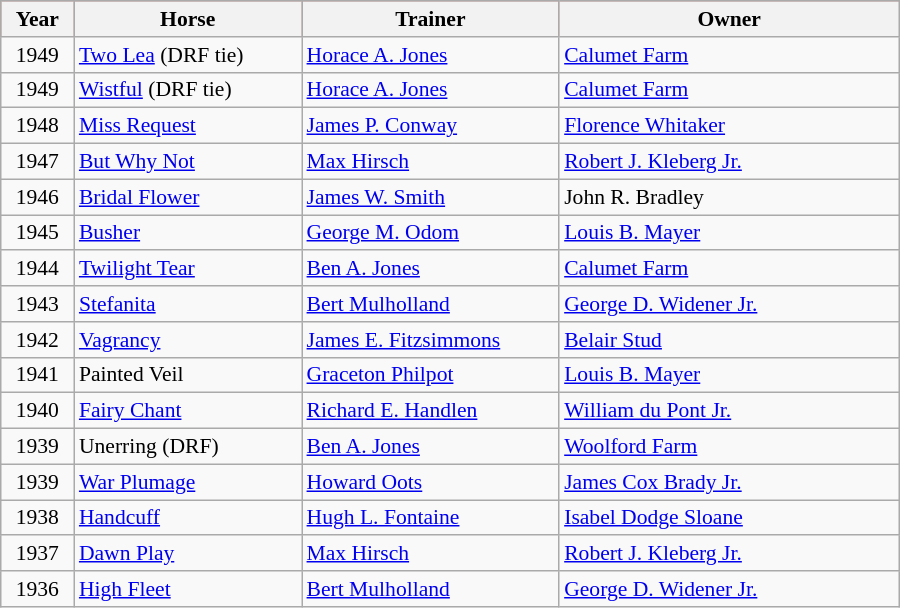<table class = "wikitable sortable" | border="1" cellpadding="0" style="border-collapse: collapse; font-size:90%">
<tr style="background:#b94e48; text-align:center;">
<th style="width:42px;"><strong>Year</strong><br></th>
<th style="width:145px;"><strong>Horse</strong><br></th>
<th style="width:165px;"><strong>Trainer</strong><br></th>
<th style="width:220px;"><strong>Owner</strong><br></th>
</tr>
<tr>
<td align=center>1949</td>
<td><a href='#'>Two Lea</a> (DRF tie)</td>
<td><a href='#'>Horace A. Jones</a></td>
<td><a href='#'>Calumet Farm</a></td>
</tr>
<tr>
<td align=center>1949</td>
<td><a href='#'>Wistful</a> (DRF tie)</td>
<td><a href='#'>Horace A. Jones</a></td>
<td><a href='#'>Calumet Farm</a></td>
</tr>
<tr>
<td align=center>1948</td>
<td><a href='#'>Miss Request</a></td>
<td><a href='#'>James P. Conway</a></td>
<td><a href='#'>Florence Whitaker</a></td>
</tr>
<tr>
<td align=center>1947</td>
<td><a href='#'>But Why Not</a></td>
<td><a href='#'>Max Hirsch</a></td>
<td><a href='#'>Robert J. Kleberg Jr.</a></td>
</tr>
<tr>
<td align=center>1946</td>
<td><a href='#'>Bridal Flower</a></td>
<td><a href='#'>James W. Smith</a></td>
<td>John R. Bradley</td>
</tr>
<tr>
<td align=center>1945</td>
<td><a href='#'>Busher</a></td>
<td><a href='#'>George M. Odom</a></td>
<td><a href='#'>Louis B. Mayer</a></td>
</tr>
<tr>
<td align=center>1944</td>
<td><a href='#'>Twilight Tear</a></td>
<td><a href='#'>Ben A. Jones</a></td>
<td><a href='#'>Calumet Farm</a></td>
</tr>
<tr>
<td align=center>1943</td>
<td><a href='#'>Stefanita</a></td>
<td><a href='#'>Bert Mulholland</a></td>
<td><a href='#'>George D. Widener Jr.</a></td>
</tr>
<tr>
<td align=center>1942</td>
<td><a href='#'>Vagrancy</a></td>
<td><a href='#'>James E. Fitzsimmons</a></td>
<td><a href='#'>Belair Stud</a></td>
</tr>
<tr>
<td align=center>1941</td>
<td>Painted Veil</td>
<td><a href='#'>Graceton Philpot</a></td>
<td><a href='#'>Louis B. Mayer</a></td>
</tr>
<tr>
<td align=center>1940</td>
<td><a href='#'>Fairy Chant</a></td>
<td><a href='#'>Richard E. Handlen</a></td>
<td><a href='#'>William du Pont Jr.</a></td>
</tr>
<tr>
<td align=center>1939</td>
<td>Unerring (DRF)</td>
<td><a href='#'>Ben A. Jones</a></td>
<td><a href='#'>Woolford Farm</a></td>
</tr>
<tr>
<td align=center>1939</td>
<td><a href='#'>War Plumage</a></td>
<td><a href='#'>Howard Oots</a></td>
<td><a href='#'>James Cox Brady Jr.</a></td>
</tr>
<tr>
<td align=center>1938</td>
<td><a href='#'>Handcuff</a></td>
<td><a href='#'>Hugh L. Fontaine</a></td>
<td><a href='#'>Isabel Dodge Sloane</a></td>
</tr>
<tr>
<td align=center>1937</td>
<td><a href='#'>Dawn Play</a></td>
<td><a href='#'>Max Hirsch</a></td>
<td><a href='#'>Robert J. Kleberg Jr.</a></td>
</tr>
<tr>
<td align=center>1936</td>
<td><a href='#'>High Fleet</a></td>
<td><a href='#'>Bert Mulholland</a></td>
<td><a href='#'>George D. Widener Jr.</a></td>
</tr>
</table>
